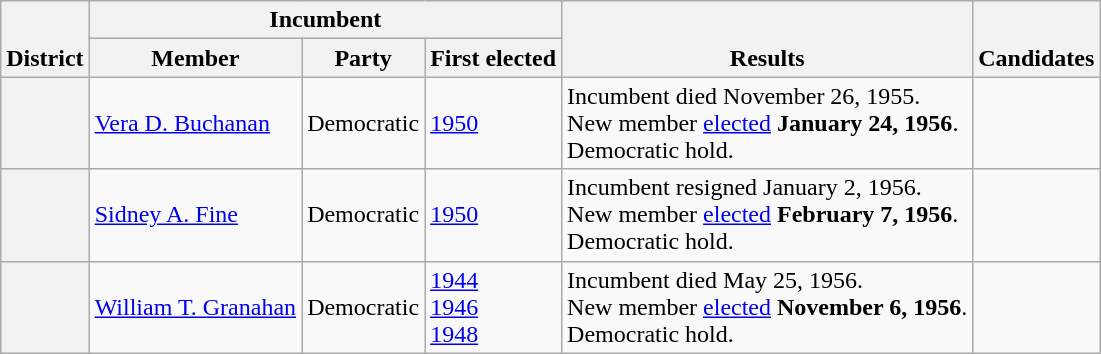<table class=wikitable>
<tr valign=bottom>
<th rowspan=2>District</th>
<th colspan=3>Incumbent</th>
<th rowspan=2>Results</th>
<th rowspan=2>Candidates</th>
</tr>
<tr>
<th>Member</th>
<th>Party</th>
<th>First elected</th>
</tr>
<tr>
<th></th>
<td><a href='#'>Vera D. Buchanan</a></td>
<td>Democratic</td>
<td><a href='#'>1950</a></td>
<td>Incumbent died November 26, 1955.<br>New member <a href='#'>elected</a> <strong>January 24, 1956</strong>.<br>Democratic hold.</td>
<td nowrap></td>
</tr>
<tr>
<th></th>
<td><a href='#'>Sidney A. Fine</a></td>
<td>Democratic</td>
<td><a href='#'>1950</a></td>
<td>Incumbent resigned January 2, 1956.<br>New member <a href='#'>elected</a> <strong>February 7, 1956</strong>.<br>Democratic hold.</td>
<td nowrap></td>
</tr>
<tr>
<th></th>
<td><a href='#'>William T. Granahan</a></td>
<td>Democratic</td>
<td><a href='#'>1944</a><br><a href='#'>1946 </a><br><a href='#'>1948</a></td>
<td>Incumbent died May 25, 1956.<br>New member <a href='#'>elected</a> <strong>November 6, 1956</strong>.<br>Democratic hold.</td>
<td nowrap></td>
</tr>
</table>
